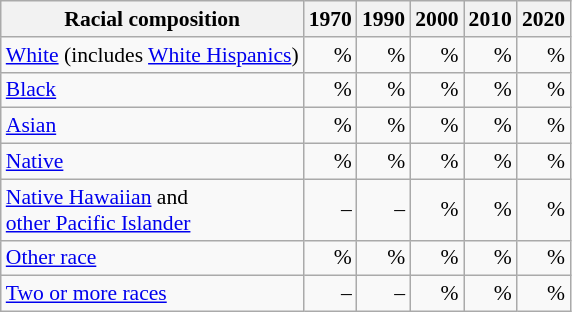<table class="wikitable sortable collapsible" style="font-size: 90%;">
<tr>
<th>Racial composition</th>
<th>1970</th>
<th>1990</th>
<th>2000</th>
<th>2010</th>
<th>2020</th>
</tr>
<tr>
<td><a href='#'>White</a> (includes <a href='#'>White Hispanics</a>)</td>
<td align=right>%</td>
<td align=right>%</td>
<td align=right>%</td>
<td align=right>%</td>
<td align=right>%</td>
</tr>
<tr>
<td><a href='#'>Black</a></td>
<td align=right>%</td>
<td align=right>%</td>
<td align=right>%</td>
<td align=right>%</td>
<td align=right>%</td>
</tr>
<tr>
<td><a href='#'>Asian</a></td>
<td align=right>%</td>
<td align=right>%</td>
<td align=right>%</td>
<td align=right>%</td>
<td align=right>%</td>
</tr>
<tr>
<td><a href='#'>Native</a></td>
<td align=right>%</td>
<td align=right>%</td>
<td align=right>%</td>
<td align=right>%</td>
<td align=right>%</td>
</tr>
<tr>
<td><a href='#'>Native Hawaiian</a> and<br><a href='#'>other Pacific Islander</a></td>
<td align=right>–</td>
<td align=right>–</td>
<td align=right>%</td>
<td align=right>%</td>
<td align=right>%</td>
</tr>
<tr>
<td><a href='#'>Other race</a></td>
<td align=right>%</td>
<td align=right>%</td>
<td align=right>%</td>
<td align=right>%</td>
<td align=right>%</td>
</tr>
<tr>
<td><a href='#'>Two or more races</a></td>
<td align=right>–</td>
<td align=right>–</td>
<td align=right>%</td>
<td align=right>%</td>
<td align=right>%</td>
</tr>
</table>
